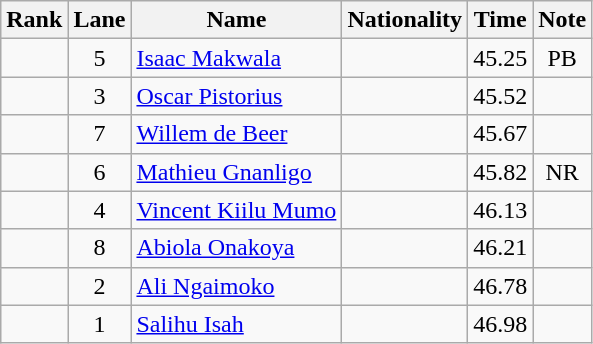<table class="wikitable sortable" style="text-align:center">
<tr>
<th>Rank</th>
<th>Lane</th>
<th>Name</th>
<th>Nationality</th>
<th>Time</th>
<th>Note</th>
</tr>
<tr>
<td></td>
<td>5</td>
<td align="left"><a href='#'>Isaac Makwala</a></td>
<td align=left></td>
<td>45.25</td>
<td>PB</td>
</tr>
<tr>
<td></td>
<td>3</td>
<td align="left"><a href='#'>Oscar Pistorius</a></td>
<td align=left></td>
<td>45.52</td>
<td></td>
</tr>
<tr>
<td></td>
<td>7</td>
<td align="left"><a href='#'>Willem de Beer</a></td>
<td align=left></td>
<td>45.67</td>
<td></td>
</tr>
<tr>
<td></td>
<td>6</td>
<td align="left"><a href='#'>Mathieu Gnanligo</a></td>
<td align=left></td>
<td>45.82</td>
<td>NR</td>
</tr>
<tr>
<td></td>
<td>4</td>
<td align="left"><a href='#'>Vincent Kiilu Mumo</a></td>
<td align=left></td>
<td>46.13</td>
<td></td>
</tr>
<tr>
<td></td>
<td>8</td>
<td align="left"><a href='#'>Abiola Onakoya</a></td>
<td align=left></td>
<td>46.21</td>
<td></td>
</tr>
<tr>
<td></td>
<td>2</td>
<td align="left"><a href='#'>Ali Ngaimoko</a></td>
<td align=left></td>
<td>46.78</td>
<td></td>
</tr>
<tr>
<td></td>
<td>1</td>
<td align="left"><a href='#'>Salihu Isah</a></td>
<td align=left></td>
<td>46.98</td>
<td></td>
</tr>
</table>
